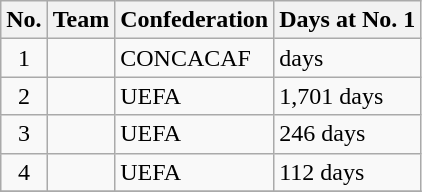<table class="wikitable">
<tr>
<th>No.</th>
<th>Team</th>
<th>Confederation</th>
<th>Days at No. 1</th>
</tr>
<tr>
<td style="text-align:center">1</td>
<td></td>
<td>CONCACAF</td>
<td> days </td>
</tr>
<tr>
<td style="text-align:center">2</td>
<td></td>
<td>UEFA</td>
<td>1,701 days</td>
</tr>
<tr>
<td style="text-align:center">3</td>
<td></td>
<td>UEFA</td>
<td>246 days</td>
</tr>
<tr>
<td style="text-align:center">4</td>
<td></td>
<td>UEFA</td>
<td>112 days</td>
</tr>
<tr>
</tr>
</table>
